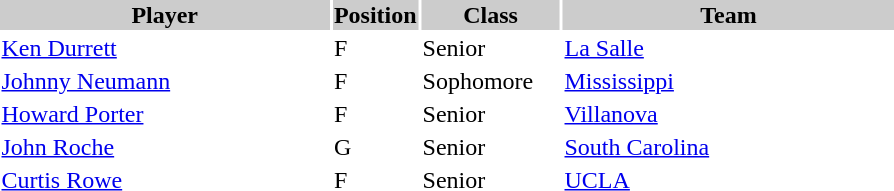<table style="width:600px" "border:'1' 'solid' 'gray'">
<tr>
<th bgcolor="#CCCCCC" style="width:40%">Player</th>
<th bgcolor="#CCCCCC" style="width:4%">Position</th>
<th bgcolor="#CCCCCC" style="width:16%">Class</th>
<th bgcolor="#CCCCCC" style="width:40%">Team</th>
</tr>
<tr>
<td><a href='#'>Ken Durrett</a></td>
<td>F</td>
<td>Senior</td>
<td><a href='#'>La Salle</a></td>
</tr>
<tr>
<td><a href='#'>Johnny Neumann</a></td>
<td>F</td>
<td>Sophomore</td>
<td><a href='#'>Mississippi</a></td>
</tr>
<tr>
<td><a href='#'>Howard Porter</a></td>
<td>F</td>
<td>Senior</td>
<td><a href='#'>Villanova</a></td>
</tr>
<tr>
<td><a href='#'>John Roche</a></td>
<td>G</td>
<td>Senior</td>
<td><a href='#'>South Carolina</a></td>
</tr>
<tr>
<td><a href='#'>Curtis Rowe</a></td>
<td>F</td>
<td>Senior</td>
<td><a href='#'>UCLA</a></td>
</tr>
</table>
